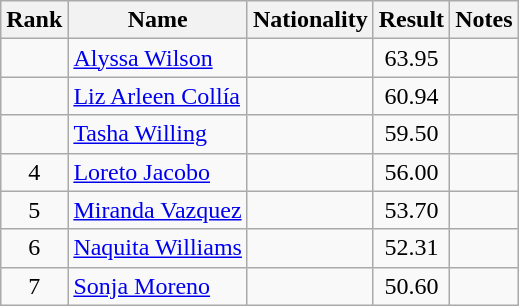<table class="wikitable sortable" style="text-align:center">
<tr>
<th>Rank</th>
<th>Name</th>
<th>Nationality</th>
<th>Result</th>
<th>Notes</th>
</tr>
<tr>
<td></td>
<td align=left><a href='#'>Alyssa Wilson</a></td>
<td align=left></td>
<td>63.95</td>
<td></td>
</tr>
<tr>
<td></td>
<td align=left><a href='#'>Liz Arleen Collía</a></td>
<td align=left></td>
<td>60.94</td>
<td></td>
</tr>
<tr>
<td></td>
<td align=left><a href='#'>Tasha Willing</a></td>
<td align=left></td>
<td>59.50</td>
<td></td>
</tr>
<tr>
<td>4</td>
<td align=left><a href='#'>Loreto Jacobo</a></td>
<td align=left></td>
<td>56.00</td>
<td></td>
</tr>
<tr>
<td>5</td>
<td align=left><a href='#'>Miranda Vazquez</a></td>
<td align=left></td>
<td>53.70</td>
<td></td>
</tr>
<tr>
<td>6</td>
<td align=left><a href='#'>Naquita Williams</a></td>
<td align=left></td>
<td>52.31</td>
<td></td>
</tr>
<tr>
<td>7</td>
<td align=left><a href='#'>Sonja Moreno</a></td>
<td align=left></td>
<td>50.60</td>
<td></td>
</tr>
</table>
